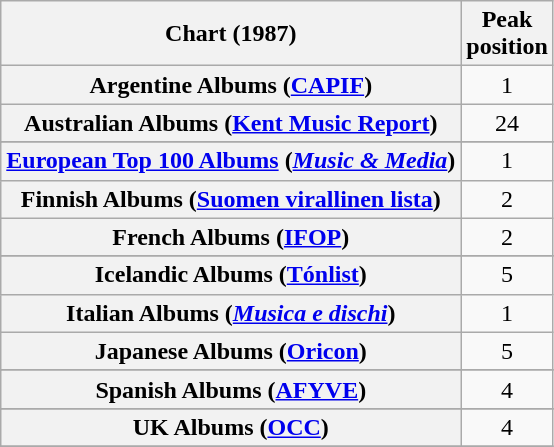<table class="wikitable sortable plainrowheaders" style="text-align:center">
<tr>
<th scope="col">Chart (1987)</th>
<th scope="col">Peak<br>position</th>
</tr>
<tr>
<th scope="row">Argentine Albums (<a href='#'>CAPIF</a>) </th>
<td>1</td>
</tr>
<tr>
<th scope="row">Australian Albums (<a href='#'>Kent Music Report</a>)</th>
<td>24</td>
</tr>
<tr>
</tr>
<tr>
</tr>
<tr>
</tr>
<tr>
<th scope="row"><a href='#'>European Top 100 Albums</a> (<em><a href='#'>Music & Media</a></em>)</th>
<td>1</td>
</tr>
<tr>
<th scope="row">Finnish Albums (<a href='#'>Suomen virallinen lista</a>)</th>
<td>2</td>
</tr>
<tr>
<th scope="row">French Albums (<a href='#'>IFOP</a>)</th>
<td>2</td>
</tr>
<tr>
</tr>
<tr>
<th scope="row">Icelandic Albums (<a href='#'>Tónlist</a>)</th>
<td>5</td>
</tr>
<tr>
<th scope="row">Italian Albums (<em><a href='#'>Musica e dischi</a></em>) </th>
<td>1</td>
</tr>
<tr>
<th scope="row">Japanese Albums (<a href='#'>Oricon</a>)</th>
<td>5</td>
</tr>
<tr>
</tr>
<tr>
</tr>
<tr>
<th scope="row">Spanish Albums (<a href='#'>AFYVE</a>)</th>
<td>4</td>
</tr>
<tr>
</tr>
<tr>
</tr>
<tr>
<th scope="row">UK Albums (<a href='#'>OCC</a>)</th>
<td>4</td>
</tr>
<tr>
</tr>
</table>
